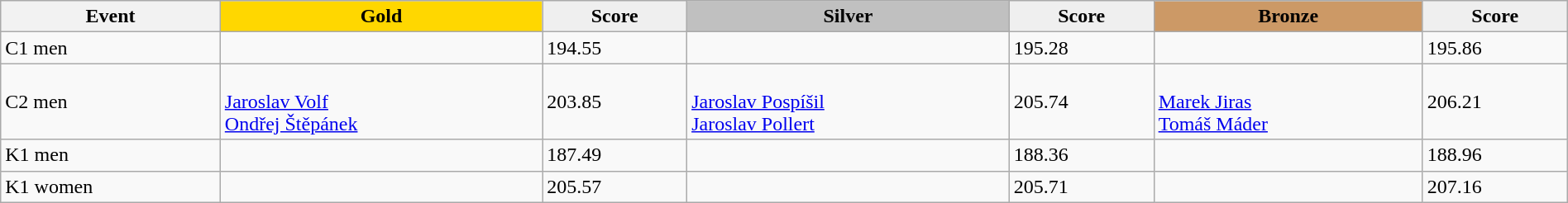<table class="wikitable" width=100%>
<tr>
<th>Event</th>
<td align=center bgcolor="gold"><strong>Gold</strong></td>
<td align=center bgcolor="EFEFEF"><strong>Score</strong></td>
<td align=center bgcolor="silver"><strong>Silver</strong></td>
<td align=center bgcolor="EFEFEF"><strong>Score</strong></td>
<td align=center bgcolor="CC9966"><strong>Bronze</strong></td>
<td align=center bgcolor="EFEFEF"><strong>Score</strong></td>
</tr>
<tr>
<td>C1 men</td>
<td></td>
<td>194.55</td>
<td></td>
<td>195.28</td>
<td></td>
<td>195.86</td>
</tr>
<tr>
<td>C2 men</td>
<td><br><a href='#'>Jaroslav Volf</a><br><a href='#'>Ondřej Štěpánek</a></td>
<td>203.85</td>
<td><br><a href='#'>Jaroslav Pospíšil</a><br><a href='#'>Jaroslav Pollert</a></td>
<td>205.74</td>
<td><br><a href='#'>Marek Jiras</a><br><a href='#'>Tomáš Máder</a></td>
<td>206.21</td>
</tr>
<tr>
<td>K1 men</td>
<td></td>
<td>187.49</td>
<td></td>
<td>188.36</td>
<td></td>
<td>188.96</td>
</tr>
<tr>
<td>K1 women</td>
<td></td>
<td>205.57</td>
<td></td>
<td>205.71</td>
<td></td>
<td>207.16</td>
</tr>
</table>
